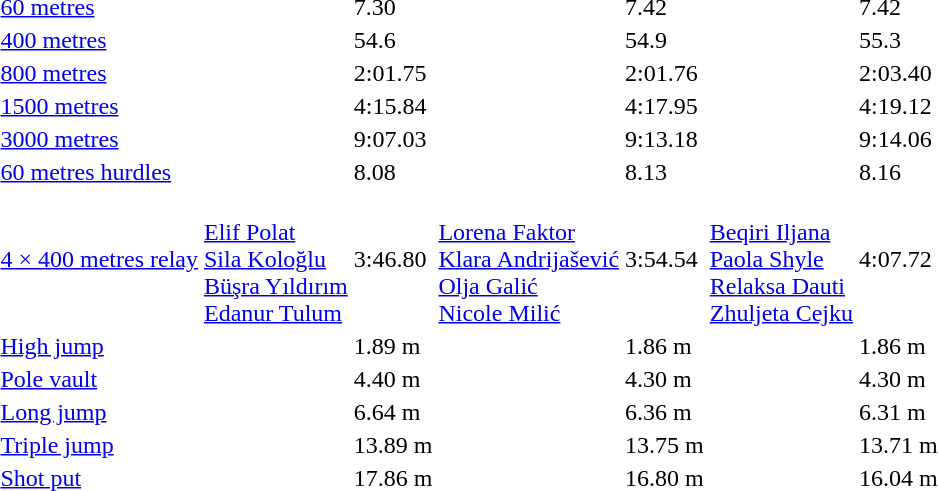<table>
<tr>
<td><a href='#'>60 metres</a></td>
<td></td>
<td>7.30</td>
<td></td>
<td>7.42</td>
<td></td>
<td>7.42</td>
</tr>
<tr>
<td><a href='#'>400 metres</a></td>
<td></td>
<td>54.6</td>
<td></td>
<td>54.9</td>
<td></td>
<td>55.3</td>
</tr>
<tr>
<td><a href='#'>800 metres</a></td>
<td></td>
<td>2:01.75</td>
<td></td>
<td>2:01.76</td>
<td></td>
<td>2:03.40</td>
</tr>
<tr>
<td><a href='#'>1500 metres</a></td>
<td></td>
<td>4:15.84</td>
<td></td>
<td>4:17.95</td>
<td></td>
<td>4:19.12</td>
</tr>
<tr>
<td><a href='#'>3000 metres</a></td>
<td></td>
<td>9:07.03</td>
<td></td>
<td>9:13.18</td>
<td></td>
<td>9:14.06</td>
</tr>
<tr>
<td><a href='#'>60 metres hurdles</a></td>
<td></td>
<td>8.08</td>
<td></td>
<td>8.13</td>
<td></td>
<td>8.16</td>
</tr>
<tr>
<td><a href='#'>4 × 400 metres relay</a></td>
<td><br><a href='#'>Elif Polat</a><br><a href='#'>Sila Koloğlu</a><br><a href='#'>Büşra Yıldırım</a><br><a href='#'>Edanur Tulum</a></td>
<td>3:46.80</td>
<td><br><a href='#'>Lorena Faktor</a><br><a href='#'>Klara Andrijašević</a><br><a href='#'>Olja Galić</a><br><a href='#'>Nicole Milić</a></td>
<td>3:54.54</td>
<td><br><a href='#'>Beqiri Iljana</a><br><a href='#'>Paola Shyle</a><br><a href='#'>Relaksa Dauti</a><br><a href='#'>Zhuljeta Cejku</a></td>
<td>4:07.72</td>
</tr>
<tr>
<td><a href='#'>High jump</a></td>
<td></td>
<td>1.89 m</td>
<td></td>
<td>1.86 m</td>
<td></td>
<td>1.86 m</td>
</tr>
<tr>
<td><a href='#'>Pole vault</a></td>
<td></td>
<td>4.40 m</td>
<td></td>
<td>4.30 m</td>
<td></td>
<td>4.30 m</td>
</tr>
<tr>
<td><a href='#'>Long jump</a></td>
<td></td>
<td>6.64 m</td>
<td></td>
<td>6.36 m</td>
<td></td>
<td>6.31 m</td>
</tr>
<tr>
<td><a href='#'>Triple jump</a></td>
<td></td>
<td>13.89 m</td>
<td></td>
<td>13.75 m</td>
<td></td>
<td>13.71 m</td>
</tr>
<tr>
<td><a href='#'>Shot put</a></td>
<td></td>
<td>17.86 m</td>
<td></td>
<td>16.80 m</td>
<td></td>
<td>16.04 m</td>
</tr>
</table>
